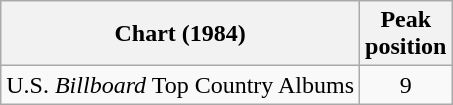<table class="wikitable">
<tr>
<th>Chart (1984)</th>
<th>Peak<br>position</th>
</tr>
<tr>
<td>U.S. <em>Billboard</em> Top Country Albums</td>
<td align="center">9</td>
</tr>
</table>
